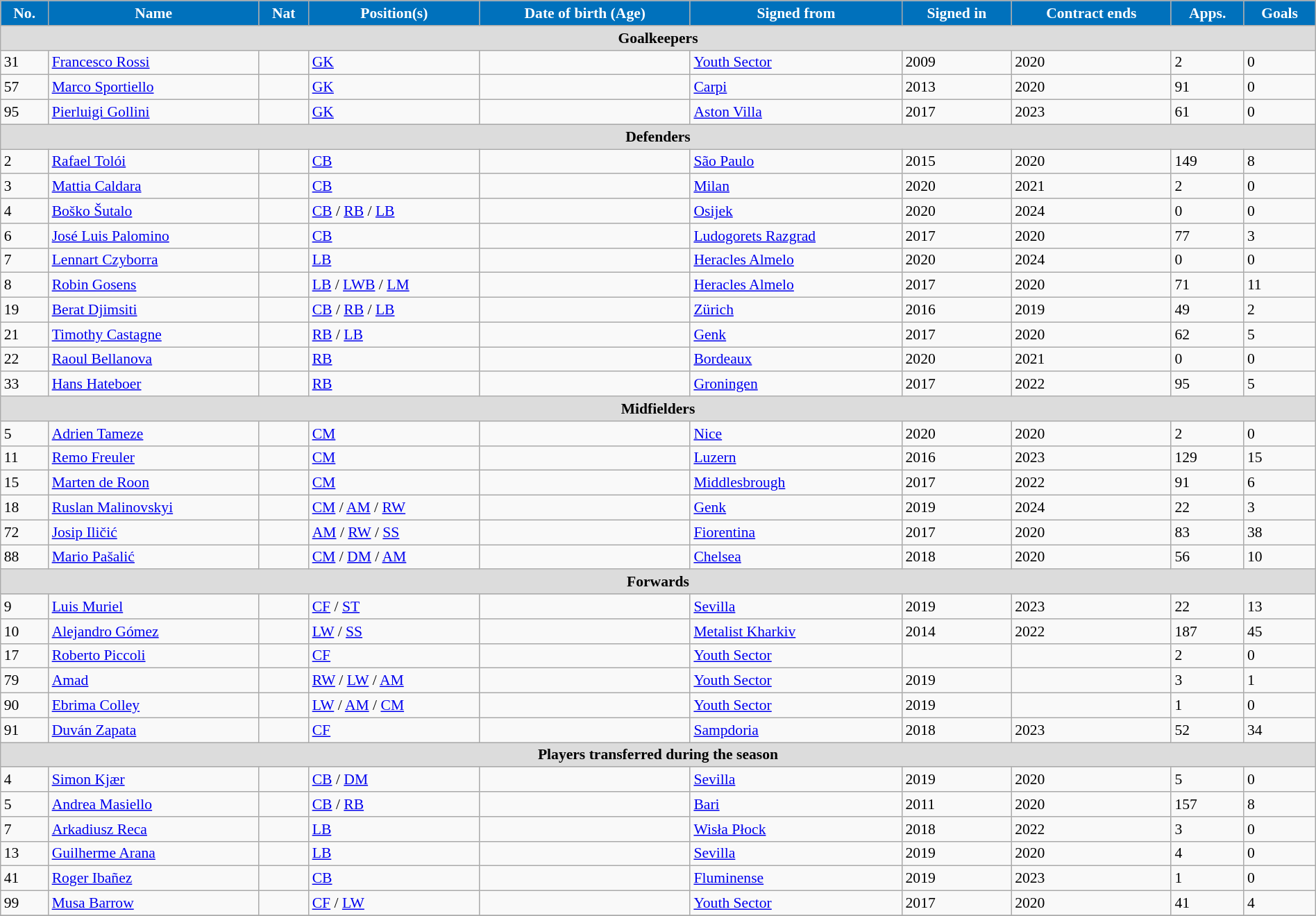<table class="wikitable" style="text-align: left; font-size:90%" width=100%>
<tr>
<th style="background:#0071BC; color:white; text-align:center;">No.</th>
<th style="background:#0071BC; color:white; text-align:center;">Name</th>
<th style="background:#0071BC; color:white; text-align:center;">Nat</th>
<th style="background:#0071BC; color:white; text-align:center;">Position(s)</th>
<th style="background:#0071BC; color:white; text-align:center;">Date of birth (Age)</th>
<th style="background:#0071BC; color:white; text-align:center;">Signed from</th>
<th style="background:#0071BC; color:white; text-align:center;">Signed in</th>
<th style="background:#0071BC; color:white; text-align:center;">Contract ends</th>
<th style="background:#0071BC; color:white; text-align:center;">Apps.</th>
<th style="background:#0071BC; color:white; text-align:center;">Goals</th>
</tr>
<tr>
<th colspan=10 style="background:#DCDCDC; text-align:center;">Goalkeepers</th>
</tr>
<tr>
<td>31</td>
<td><a href='#'>Francesco Rossi</a></td>
<td></td>
<td><a href='#'>GK</a></td>
<td></td>
<td> <a href='#'>Youth Sector</a></td>
<td>2009</td>
<td>2020</td>
<td>2</td>
<td>0</td>
</tr>
<tr>
<td>57</td>
<td><a href='#'>Marco Sportiello</a></td>
<td></td>
<td><a href='#'>GK</a></td>
<td></td>
<td> <a href='#'>Carpi</a></td>
<td>2013</td>
<td>2020</td>
<td>91</td>
<td>0</td>
</tr>
<tr>
<td>95</td>
<td><a href='#'>Pierluigi Gollini</a></td>
<td></td>
<td><a href='#'>GK</a></td>
<td></td>
<td> <a href='#'>Aston Villa</a></td>
<td>2017</td>
<td>2023</td>
<td>61</td>
<td>0</td>
</tr>
<tr>
<th colspan=10 style="background:#DCDCDC; text-align:center;">Defenders</th>
</tr>
<tr>
<td>2</td>
<td><a href='#'>Rafael Tolói</a></td>
<td></td>
<td><a href='#'>CB</a></td>
<td></td>
<td> <a href='#'>São Paulo</a></td>
<td>2015</td>
<td>2020</td>
<td>149</td>
<td>8</td>
</tr>
<tr>
<td>3</td>
<td><a href='#'>Mattia Caldara</a></td>
<td></td>
<td><a href='#'>CB</a></td>
<td></td>
<td> <a href='#'>Milan</a></td>
<td>2020</td>
<td>2021</td>
<td>2</td>
<td>0</td>
</tr>
<tr>
<td>4</td>
<td><a href='#'>Boško Šutalo</a></td>
<td></td>
<td><a href='#'>CB</a> / <a href='#'>RB</a> / <a href='#'>LB</a></td>
<td></td>
<td> <a href='#'>Osijek</a></td>
<td>2020</td>
<td>2024</td>
<td>0</td>
<td>0</td>
</tr>
<tr>
<td>6</td>
<td><a href='#'>José Luis Palomino</a></td>
<td></td>
<td><a href='#'>CB</a></td>
<td></td>
<td> <a href='#'>Ludogorets Razgrad</a></td>
<td>2017</td>
<td>2020</td>
<td>77</td>
<td>3</td>
</tr>
<tr>
<td>7</td>
<td><a href='#'>Lennart Czyborra</a></td>
<td></td>
<td><a href='#'>LB</a></td>
<td></td>
<td> <a href='#'>Heracles Almelo</a></td>
<td>2020</td>
<td>2024</td>
<td>0</td>
<td>0</td>
</tr>
<tr>
<td>8</td>
<td><a href='#'>Robin Gosens</a></td>
<td></td>
<td><a href='#'>LB</a> / <a href='#'>LWB</a> / <a href='#'>LM</a></td>
<td></td>
<td> <a href='#'>Heracles Almelo</a></td>
<td>2017</td>
<td>2020</td>
<td>71</td>
<td>11</td>
</tr>
<tr>
<td>19</td>
<td><a href='#'>Berat Djimsiti</a></td>
<td></td>
<td><a href='#'>CB</a> / <a href='#'>RB</a> / <a href='#'>LB</a></td>
<td></td>
<td> <a href='#'>Zürich</a></td>
<td>2016</td>
<td>2019</td>
<td>49</td>
<td>2</td>
</tr>
<tr>
<td>21</td>
<td><a href='#'>Timothy Castagne</a></td>
<td></td>
<td><a href='#'>RB</a> / <a href='#'>LB</a></td>
<td></td>
<td> <a href='#'>Genk</a></td>
<td>2017</td>
<td>2020</td>
<td>62</td>
<td>5</td>
</tr>
<tr>
<td>22</td>
<td><a href='#'>Raoul Bellanova</a></td>
<td></td>
<td><a href='#'>RB</a></td>
<td></td>
<td> <a href='#'>Bordeaux</a></td>
<td>2020</td>
<td>2021</td>
<td>0</td>
<td>0</td>
</tr>
<tr>
<td>33</td>
<td><a href='#'>Hans Hateboer</a></td>
<td></td>
<td><a href='#'>RB</a></td>
<td></td>
<td> <a href='#'>Groningen</a></td>
<td>2017</td>
<td>2022</td>
<td>95</td>
<td>5</td>
</tr>
<tr>
<th colspan=10 style="background:#DCDCDC; text-align:center;">Midfielders</th>
</tr>
<tr>
<td>5</td>
<td><a href='#'>Adrien Tameze</a></td>
<td></td>
<td><a href='#'>CM</a></td>
<td></td>
<td> <a href='#'>Nice</a></td>
<td>2020</td>
<td>2020</td>
<td>2</td>
<td>0</td>
</tr>
<tr>
<td>11</td>
<td><a href='#'>Remo Freuler</a></td>
<td></td>
<td><a href='#'>CM</a></td>
<td></td>
<td> <a href='#'>Luzern</a></td>
<td>2016</td>
<td>2023</td>
<td>129</td>
<td>15</td>
</tr>
<tr>
<td>15</td>
<td><a href='#'>Marten de Roon</a></td>
<td></td>
<td><a href='#'>CM</a></td>
<td></td>
<td> <a href='#'>Middlesbrough</a></td>
<td>2017</td>
<td>2022</td>
<td>91</td>
<td>6</td>
</tr>
<tr>
<td>18</td>
<td><a href='#'>Ruslan Malinovskyi</a></td>
<td></td>
<td><a href='#'>CM</a> / <a href='#'>AM</a> / <a href='#'>RW</a></td>
<td></td>
<td> <a href='#'>Genk</a></td>
<td>2019</td>
<td>2024</td>
<td>22</td>
<td>3</td>
</tr>
<tr>
<td>72</td>
<td><a href='#'>Josip Iličić</a></td>
<td></td>
<td><a href='#'>AM</a> / <a href='#'>RW</a> / <a href='#'>SS</a></td>
<td></td>
<td> <a href='#'>Fiorentina</a></td>
<td>2017</td>
<td>2020</td>
<td>83</td>
<td>38</td>
</tr>
<tr>
<td>88</td>
<td><a href='#'>Mario Pašalić</a></td>
<td></td>
<td><a href='#'>CM</a> / <a href='#'>DM</a> / <a href='#'>AM</a></td>
<td></td>
<td> <a href='#'>Chelsea</a></td>
<td>2018</td>
<td>2020</td>
<td>56</td>
<td>10</td>
</tr>
<tr>
<th colspan=10 style="background:#DCDCDC; text-align:center;">Forwards</th>
</tr>
<tr>
<td>9</td>
<td><a href='#'>Luis Muriel</a></td>
<td></td>
<td><a href='#'>CF</a> / <a href='#'>ST</a></td>
<td></td>
<td> <a href='#'>Sevilla</a></td>
<td>2019</td>
<td>2023</td>
<td>22</td>
<td>13</td>
</tr>
<tr>
<td>10</td>
<td><a href='#'>Alejandro Gómez</a></td>
<td></td>
<td><a href='#'>LW</a> / <a href='#'>SS</a></td>
<td></td>
<td> <a href='#'>Metalist Kharkiv</a></td>
<td>2014</td>
<td>2022</td>
<td>187</td>
<td>45</td>
</tr>
<tr>
<td>17</td>
<td><a href='#'>Roberto Piccoli</a></td>
<td></td>
<td><a href='#'>CF</a></td>
<td></td>
<td> <a href='#'>Youth Sector</a></td>
<td></td>
<td></td>
<td>2</td>
<td>0</td>
</tr>
<tr>
<td>79</td>
<td><a href='#'>Amad</a></td>
<td></td>
<td><a href='#'>RW</a> / <a href='#'>LW</a> / <a href='#'>AM</a></td>
<td></td>
<td> <a href='#'>Youth Sector</a></td>
<td>2019</td>
<td></td>
<td>3</td>
<td>1</td>
</tr>
<tr>
<td>90</td>
<td><a href='#'>Ebrima Colley</a></td>
<td></td>
<td><a href='#'>LW</a> / <a href='#'>AM</a> / <a href='#'>CM</a></td>
<td></td>
<td> <a href='#'>Youth Sector</a></td>
<td>2019</td>
<td></td>
<td>1</td>
<td>0</td>
</tr>
<tr>
<td>91</td>
<td><a href='#'>Duván Zapata</a></td>
<td></td>
<td><a href='#'>CF</a></td>
<td></td>
<td> <a href='#'>Sampdoria</a></td>
<td>2018</td>
<td>2023</td>
<td>52</td>
<td>34</td>
</tr>
<tr>
<th colspan=10 style="background:#DCDCDC; text-align:center;">Players transferred during the season</th>
</tr>
<tr>
<td>4</td>
<td><a href='#'>Simon Kjær</a></td>
<td></td>
<td><a href='#'>CB</a> / <a href='#'>DM</a></td>
<td></td>
<td> <a href='#'>Sevilla</a></td>
<td>2019</td>
<td>2020</td>
<td>5</td>
<td>0</td>
</tr>
<tr>
<td>5</td>
<td><a href='#'>Andrea Masiello</a></td>
<td></td>
<td><a href='#'>CB</a> / <a href='#'>RB</a></td>
<td></td>
<td> <a href='#'>Bari</a></td>
<td>2011</td>
<td>2020</td>
<td>157</td>
<td>8</td>
</tr>
<tr>
<td>7</td>
<td><a href='#'>Arkadiusz Reca</a></td>
<td></td>
<td><a href='#'>LB</a></td>
<td></td>
<td> <a href='#'>Wisła Płock</a></td>
<td>2018</td>
<td>2022</td>
<td>3</td>
<td>0</td>
</tr>
<tr>
<td>13</td>
<td><a href='#'>Guilherme Arana</a></td>
<td></td>
<td><a href='#'>LB</a></td>
<td></td>
<td> <a href='#'>Sevilla</a></td>
<td>2019</td>
<td>2020</td>
<td>4</td>
<td>0</td>
</tr>
<tr>
<td>41</td>
<td><a href='#'>Roger Ibañez</a></td>
<td></td>
<td><a href='#'>CB</a></td>
<td></td>
<td> <a href='#'>Fluminense</a></td>
<td>2019</td>
<td>2023</td>
<td>1</td>
<td>0</td>
</tr>
<tr>
<td>99</td>
<td><a href='#'>Musa Barrow</a></td>
<td></td>
<td><a href='#'>CF</a> / <a href='#'>LW</a></td>
<td></td>
<td> <a href='#'>Youth Sector</a></td>
<td>2017</td>
<td>2020</td>
<td>41</td>
<td>4</td>
</tr>
<tr>
</tr>
</table>
